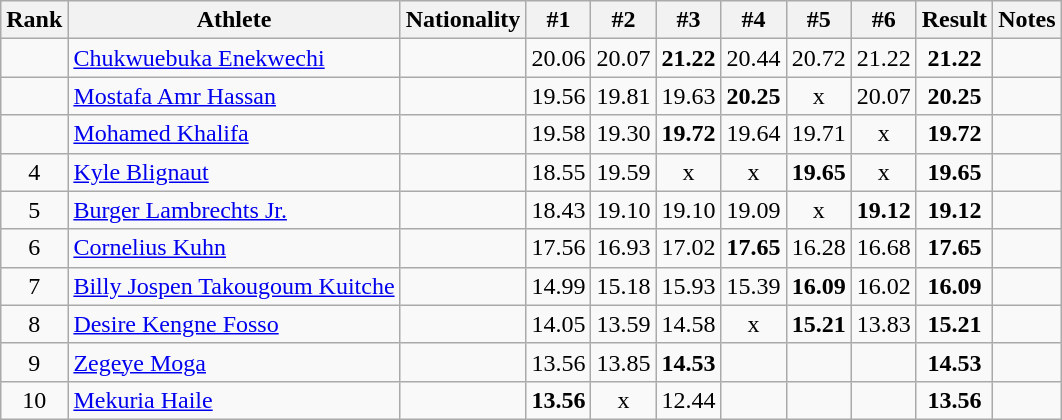<table class="wikitable sortable" style="text-align:center">
<tr>
<th>Rank</th>
<th>Athlete</th>
<th>Nationality</th>
<th>#1</th>
<th>#2</th>
<th>#3</th>
<th>#4</th>
<th>#5</th>
<th>#6</th>
<th>Result</th>
<th>Notes</th>
</tr>
<tr>
<td></td>
<td align="left"><a href='#'>Chukwuebuka Enekwechi</a></td>
<td align=left></td>
<td>20.06</td>
<td>20.07</td>
<td><strong>21.22</strong></td>
<td>20.44</td>
<td>20.72</td>
<td>21.22</td>
<td><strong>21.22</strong></td>
<td></td>
</tr>
<tr>
<td></td>
<td align="left"><a href='#'>Mostafa Amr Hassan</a></td>
<td align=left></td>
<td>19.56</td>
<td>19.81</td>
<td>19.63</td>
<td><strong>20.25</strong></td>
<td>x</td>
<td>20.07</td>
<td><strong>20.25</strong></td>
<td></td>
</tr>
<tr>
<td></td>
<td align="left"><a href='#'>Mohamed Khalifa</a></td>
<td align=left></td>
<td>19.58</td>
<td>19.30</td>
<td><strong>19.72</strong></td>
<td>19.64</td>
<td>19.71</td>
<td>x</td>
<td><strong>19.72</strong></td>
<td></td>
</tr>
<tr>
<td>4</td>
<td align="left"><a href='#'>Kyle Blignaut</a></td>
<td align=left></td>
<td>18.55</td>
<td>19.59</td>
<td>x</td>
<td>x</td>
<td><strong>19.65</strong></td>
<td>x</td>
<td><strong>19.65</strong></td>
<td></td>
</tr>
<tr>
<td>5</td>
<td align="left"><a href='#'>Burger Lambrechts Jr.</a></td>
<td align=left></td>
<td>18.43</td>
<td>19.10</td>
<td>19.10</td>
<td>19.09</td>
<td>x</td>
<td><strong>19.12</strong></td>
<td><strong>19.12</strong></td>
<td></td>
</tr>
<tr>
<td>6</td>
<td align="left"><a href='#'>Cornelius Kuhn</a></td>
<td align=left></td>
<td>17.56</td>
<td>16.93</td>
<td>17.02</td>
<td><strong>17.65</strong></td>
<td>16.28</td>
<td>16.68</td>
<td><strong>17.65</strong></td>
<td></td>
</tr>
<tr>
<td>7</td>
<td align="left"><a href='#'>Billy Jospen Takougoum Kuitche</a></td>
<td align=left></td>
<td>14.99</td>
<td>15.18</td>
<td>15.93</td>
<td>15.39</td>
<td><strong>16.09</strong></td>
<td>16.02</td>
<td><strong>16.09</strong></td>
<td></td>
</tr>
<tr>
<td>8</td>
<td align="left"><a href='#'>Desire Kengne Fosso</a></td>
<td align=left></td>
<td>14.05</td>
<td>13.59</td>
<td>14.58</td>
<td>x</td>
<td><strong>15.21</strong></td>
<td>13.83</td>
<td><strong>15.21</strong></td>
<td></td>
</tr>
<tr>
<td>9</td>
<td align="left"><a href='#'>Zegeye Moga</a></td>
<td align=left></td>
<td>13.56</td>
<td>13.85</td>
<td><strong>14.53</strong></td>
<td></td>
<td></td>
<td></td>
<td><strong>14.53</strong></td>
<td></td>
</tr>
<tr>
<td>10</td>
<td align="left"><a href='#'>Mekuria Haile</a></td>
<td align=left></td>
<td><strong>13.56</strong></td>
<td>x</td>
<td>12.44</td>
<td></td>
<td></td>
<td></td>
<td><strong>13.56</strong></td>
<td></td>
</tr>
</table>
